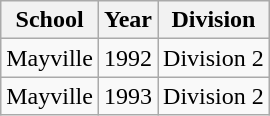<table class="wikitable">
<tr>
<th>School</th>
<th>Year</th>
<th>Division</th>
</tr>
<tr>
<td>Mayville</td>
<td>1992</td>
<td>Division 2</td>
</tr>
<tr>
<td>Mayville</td>
<td>1993</td>
<td>Division 2</td>
</tr>
</table>
